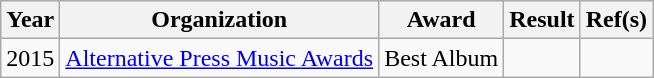<table class="wikitable plainrowheaders">
<tr align=center>
<th scope="col">Year</th>
<th scope="col">Organization</th>
<th scope="col">Award</th>
<th scope="col">Result</th>
<th scope="col">Ref(s)</th>
</tr>
<tr>
<td>2015</td>
<td><a href='#'>Alternative Press Music Awards</a></td>
<td>Best Album</td>
<td></td>
<td style="text-align:center;"></td>
</tr>
</table>
